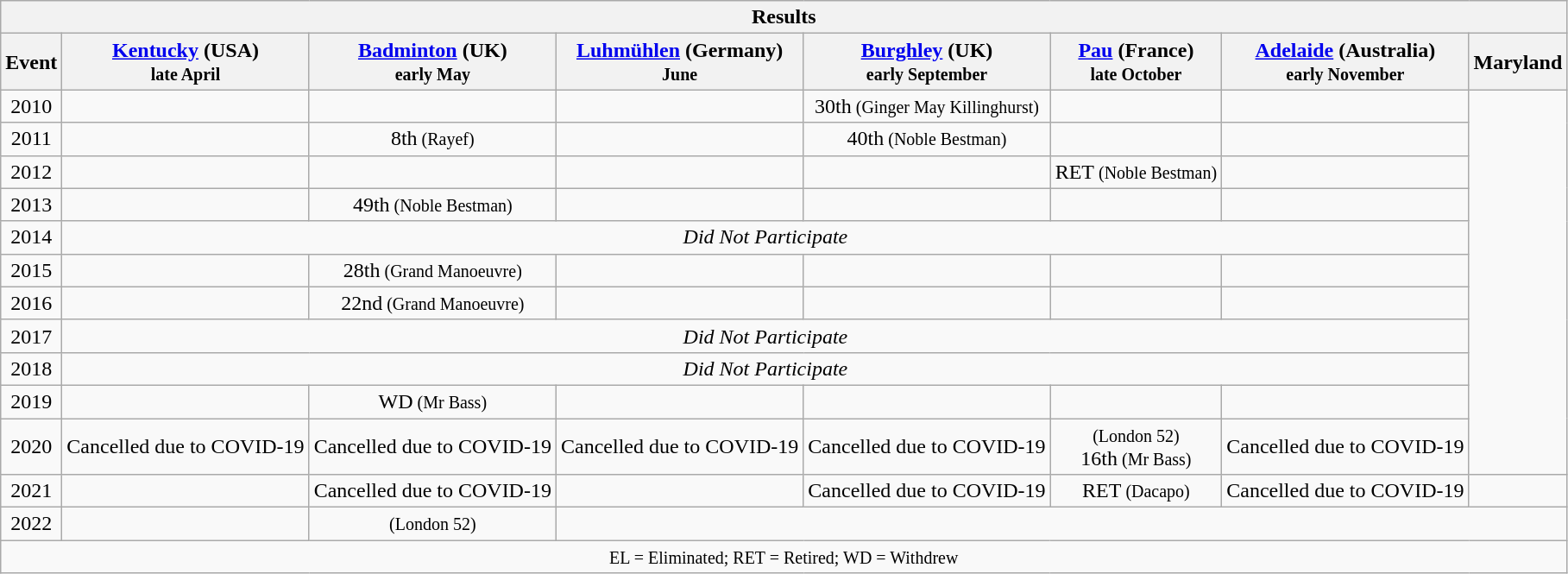<table class="wikitable" style="text-align:center">
<tr>
<th colspan="12" style="text-align:center"><strong>Results</strong></th>
</tr>
<tr>
<th>Event</th>
<th><a href='#'>Kentucky</a> (USA)<br><small>late April</small></th>
<th><a href='#'>Badminton</a> (UK)<br><small>early May</small></th>
<th><a href='#'>Luhmühlen</a> (Germany)<br><small>June</small></th>
<th><a href='#'>Burghley</a> (UK)<br><small>early September</small></th>
<th><a href='#'>Pau</a> (France)<br><small>late October</small></th>
<th><a href='#'>Adelaide</a> (Australia)<br><small>early November</small></th>
<th>Maryland</th>
</tr>
<tr>
<td>2010</td>
<td></td>
<td></td>
<td></td>
<td>30th<small> (Ginger May Killinghurst)</small></td>
<td></td>
<td></td>
</tr>
<tr>
<td>2011</td>
<td></td>
<td>8th<small> (Rayef)</small></td>
<td></td>
<td>40th<small> (Noble Bestman)</small></td>
<td></td>
<td></td>
</tr>
<tr>
<td>2012</td>
<td></td>
<td></td>
<td></td>
<td></td>
<td>RET<small> (Noble Bestman)</small></td>
<td></td>
</tr>
<tr>
<td>2013</td>
<td></td>
<td>49th<small> (Noble Bestman)</small></td>
<td></td>
<td></td>
<td></td>
<td></td>
</tr>
<tr>
<td>2014</td>
<td colspan="6"><em>Did Not Participate</em></td>
</tr>
<tr>
<td>2015</td>
<td></td>
<td>28th<small> (Grand Manoeuvre)</small></td>
<td></td>
<td></td>
<td></td>
<td></td>
</tr>
<tr>
<td>2016</td>
<td></td>
<td>22nd<small> (Grand Manoeuvre)</small></td>
<td></td>
<td></td>
<td></td>
<td></td>
</tr>
<tr>
<td>2017</td>
<td colspan="6"><em>Did Not Participate</em></td>
</tr>
<tr>
<td>2018</td>
<td colspan="6"><em>Did Not Participate</em></td>
</tr>
<tr>
<td>2019</td>
<td></td>
<td>WD<small> (Mr Bass)</small></td>
<td></td>
<td></td>
<td></td>
<td></td>
</tr>
<tr>
<td>2020</td>
<td>Cancelled due to COVID-19</td>
<td>Cancelled due to COVID-19</td>
<td>Cancelled due to COVID-19</td>
<td>Cancelled due to COVID-19</td>
<td><small> (London 52)</small><br>16th<small> (Mr Bass)</small></td>
<td>Cancelled due to COVID-19</td>
</tr>
<tr>
<td>2021</td>
<td></td>
<td>Cancelled due to COVID-19</td>
<td></td>
<td>Cancelled due to COVID-19</td>
<td>RET<small> (Dacapo)</small></td>
<td>Cancelled due to COVID-19</td>
<td></td>
</tr>
<tr>
<td>2022</td>
<td></td>
<td><small> (London 52)</small></td>
</tr>
<tr>
<td colspan="12" style="text-align:center"><small> EL = Eliminated; RET = Retired; WD = Withdrew </small></td>
</tr>
</table>
